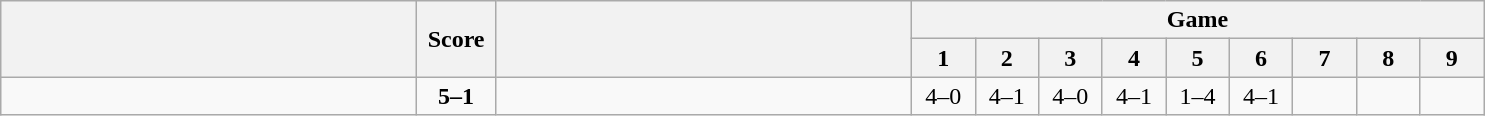<table class="wikitable" style="text-align: center;">
<tr>
<th rowspan=2 align="right" width="270"></th>
<th rowspan=2 width="45">Score</th>
<th rowspan=2 align="left" width="270"></th>
<th colspan=9>Game</th>
</tr>
<tr>
<th width="35">1</th>
<th width="35">2</th>
<th width="35">3</th>
<th width="35">4</th>
<th width="35">5</th>
<th width="35">6</th>
<th width="35">7</th>
<th width="35">8</th>
<th width="35">9</th>
</tr>
<tr>
<td align=left><strong><br></strong></td>
<td align=center><strong>5–1</strong></td>
<td align=left><br></td>
<td>4–0</td>
<td>4–1</td>
<td>4–0</td>
<td>4–1</td>
<td>1–4</td>
<td>4–1</td>
<td></td>
<td></td>
<td></td>
</tr>
</table>
